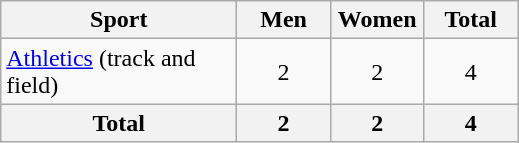<table class="wikitable sortable" style="text-align:center;">
<tr>
<th width=150>Sport</th>
<th width=55>Men</th>
<th width=55>Women</th>
<th width=55>Total</th>
</tr>
<tr>
<td align=left><a href='#'>Athletics</a> (track and field)</td>
<td>2</td>
<td>2</td>
<td>4</td>
</tr>
<tr>
<th>Total</th>
<th>2</th>
<th>2</th>
<th>4</th>
</tr>
</table>
